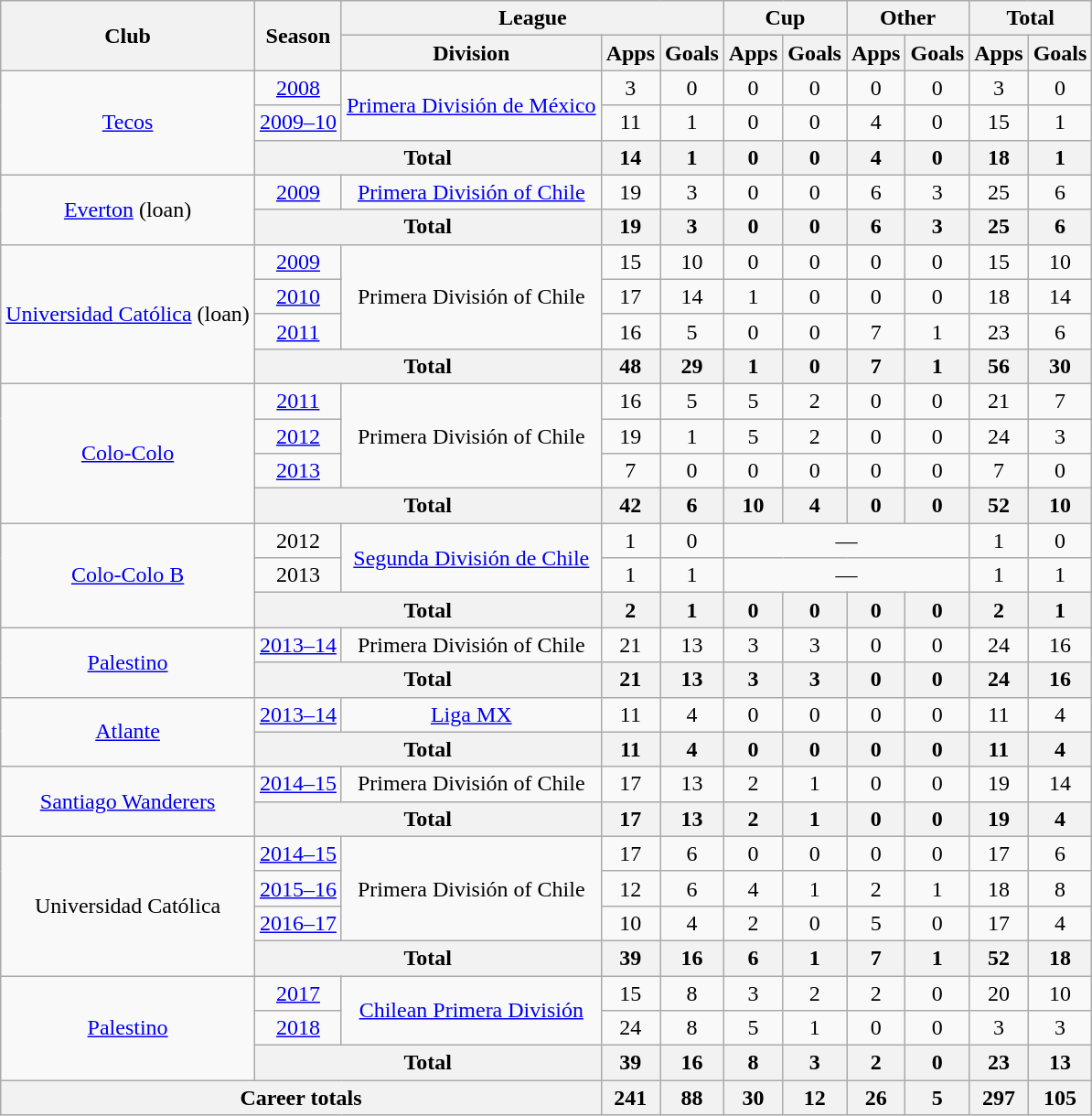<table class="wikitable" style="text-align: center">
<tr>
<th rowspan=2>Club</th>
<th rowspan=2>Season</th>
<th colspan=3>League</th>
<th colspan=2>Cup</th>
<th colspan=2>Other</th>
<th colspan=2>Total</th>
</tr>
<tr>
<th>Division</th>
<th>Apps</th>
<th>Goals</th>
<th>Apps</th>
<th>Goals</th>
<th>Apps</th>
<th>Goals</th>
<th>Apps</th>
<th>Goals</th>
</tr>
<tr>
<td rowspan=3><a href='#'>Tecos</a></td>
<td><a href='#'>2008</a></td>
<td rowspan=2><a href='#'>Primera División de México</a></td>
<td>3</td>
<td>0</td>
<td>0</td>
<td>0</td>
<td>0</td>
<td>0</td>
<td>3</td>
<td>0</td>
</tr>
<tr>
<td><a href='#'>2009–10</a></td>
<td>11</td>
<td>1</td>
<td>0</td>
<td>0</td>
<td>4</td>
<td>0</td>
<td>15</td>
<td>1</td>
</tr>
<tr>
<th colspan=2>Total</th>
<th>14</th>
<th>1</th>
<th>0</th>
<th>0</th>
<th>4</th>
<th>0</th>
<th>18</th>
<th>1</th>
</tr>
<tr>
<td rowspan=2><a href='#'>Everton</a> (loan)</td>
<td><a href='#'>2009</a></td>
<td><a href='#'>Primera División of Chile</a></td>
<td>19</td>
<td>3</td>
<td>0</td>
<td>0</td>
<td>6</td>
<td>3</td>
<td>25</td>
<td>6</td>
</tr>
<tr>
<th colspan=2>Total</th>
<th>19</th>
<th>3</th>
<th>0</th>
<th>0</th>
<th>6</th>
<th>3</th>
<th>25</th>
<th>6</th>
</tr>
<tr>
<td rowspan=4><a href='#'>Universidad Católica</a> (loan)</td>
<td><a href='#'>2009</a></td>
<td rowspan=3>Primera División of Chile</td>
<td>15</td>
<td>10</td>
<td>0</td>
<td>0</td>
<td>0</td>
<td>0</td>
<td>15</td>
<td>10</td>
</tr>
<tr>
<td><a href='#'>2010</a></td>
<td>17</td>
<td>14</td>
<td>1</td>
<td>0</td>
<td>0</td>
<td>0</td>
<td>18</td>
<td>14</td>
</tr>
<tr>
<td><a href='#'>2011</a></td>
<td>16</td>
<td>5</td>
<td>0</td>
<td>0</td>
<td>7</td>
<td>1</td>
<td>23</td>
<td>6</td>
</tr>
<tr>
<th colspan=2>Total</th>
<th>48</th>
<th>29</th>
<th>1</th>
<th>0</th>
<th>7</th>
<th>1</th>
<th>56</th>
<th>30</th>
</tr>
<tr>
<td rowspan=4><a href='#'>Colo-Colo</a></td>
<td><a href='#'>2011</a></td>
<td rowspan=3>Primera División of Chile</td>
<td>16</td>
<td>5</td>
<td>5</td>
<td>2</td>
<td>0</td>
<td>0</td>
<td>21</td>
<td>7</td>
</tr>
<tr>
<td><a href='#'>2012</a></td>
<td>19</td>
<td>1</td>
<td>5</td>
<td>2</td>
<td>0</td>
<td>0</td>
<td>24</td>
<td>3</td>
</tr>
<tr>
<td><a href='#'>2013</a></td>
<td>7</td>
<td>0</td>
<td>0</td>
<td>0</td>
<td>0</td>
<td>0</td>
<td>7</td>
<td>0</td>
</tr>
<tr>
<th colspan=2>Total</th>
<th>42</th>
<th>6</th>
<th>10</th>
<th>4</th>
<th>0</th>
<th>0</th>
<th>52</th>
<th>10</th>
</tr>
<tr>
<td rowspan=3><a href='#'>Colo-Colo B</a></td>
<td>2012</td>
<td rowspan=2><a href='#'>Segunda División de Chile</a></td>
<td>1</td>
<td>0</td>
<td colspan=4>—</td>
<td>1</td>
<td>0</td>
</tr>
<tr>
<td>2013</td>
<td>1</td>
<td>1</td>
<td colspan=4>—</td>
<td>1</td>
<td>1</td>
</tr>
<tr>
<th colspan=2>Total</th>
<th>2</th>
<th>1</th>
<th>0</th>
<th>0</th>
<th>0</th>
<th>0</th>
<th>2</th>
<th>1</th>
</tr>
<tr>
<td rowspan=2><a href='#'>Palestino</a></td>
<td><a href='#'>2013–14</a></td>
<td>Primera División of Chile</td>
<td>21</td>
<td>13</td>
<td>3</td>
<td>3</td>
<td>0</td>
<td>0</td>
<td>24</td>
<td>16</td>
</tr>
<tr>
<th colspan=2>Total</th>
<th>21</th>
<th>13</th>
<th>3</th>
<th>3</th>
<th>0</th>
<th>0</th>
<th>24</th>
<th>16</th>
</tr>
<tr>
<td rowspan=2><a href='#'>Atlante</a></td>
<td><a href='#'>2013–14</a></td>
<td><a href='#'>Liga MX</a></td>
<td>11</td>
<td>4</td>
<td>0</td>
<td>0</td>
<td>0</td>
<td>0</td>
<td>11</td>
<td>4</td>
</tr>
<tr>
<th colspan=2>Total</th>
<th>11</th>
<th>4</th>
<th>0</th>
<th>0</th>
<th>0</th>
<th>0</th>
<th>11</th>
<th>4</th>
</tr>
<tr>
<td rowspan=2><a href='#'>Santiago Wanderers</a></td>
<td><a href='#'>2014–15</a></td>
<td>Primera División of Chile</td>
<td>17</td>
<td>13</td>
<td>2</td>
<td>1</td>
<td>0</td>
<td>0</td>
<td>19</td>
<td>14</td>
</tr>
<tr>
<th colspan=2>Total</th>
<th>17</th>
<th>13</th>
<th>2</th>
<th>1</th>
<th>0</th>
<th>0</th>
<th>19</th>
<th>4</th>
</tr>
<tr>
<td rowspan=4>Universidad Católica</td>
<td><a href='#'>2014–15</a></td>
<td rowspan=3>Primera División of Chile</td>
<td>17</td>
<td>6</td>
<td>0</td>
<td>0</td>
<td>0</td>
<td>0</td>
<td>17</td>
<td>6</td>
</tr>
<tr>
<td><a href='#'>2015–16</a></td>
<td>12</td>
<td>6</td>
<td>4</td>
<td>1</td>
<td>2</td>
<td>1</td>
<td>18</td>
<td>8</td>
</tr>
<tr>
<td><a href='#'>2016–17</a></td>
<td>10</td>
<td>4</td>
<td>2</td>
<td>0</td>
<td>5</td>
<td>0</td>
<td>17</td>
<td>4</td>
</tr>
<tr>
<th colspan=2>Total</th>
<th>39</th>
<th>16</th>
<th>6</th>
<th>1</th>
<th>7</th>
<th>1</th>
<th>52</th>
<th>18</th>
</tr>
<tr>
<td rowspan=3><a href='#'>Palestino</a></td>
<td><a href='#'>2017</a></td>
<td rowspan=2><a href='#'>Chilean Primera División</a></td>
<td>15</td>
<td>8</td>
<td>3</td>
<td>2</td>
<td>2</td>
<td>0</td>
<td>20</td>
<td>10</td>
</tr>
<tr>
<td><a href='#'>2018</a></td>
<td>24</td>
<td>8</td>
<td>5</td>
<td>1</td>
<td>0</td>
<td>0</td>
<td>3</td>
<td>3</td>
</tr>
<tr>
<th colspan=2>Total</th>
<th>39</th>
<th>16</th>
<th>8</th>
<th>3</th>
<th>2</th>
<th>0</th>
<th>23</th>
<th>13</th>
</tr>
<tr>
<th colspan=3>Career totals</th>
<th>241</th>
<th>88</th>
<th>30</th>
<th>12</th>
<th>26</th>
<th>5</th>
<th>297</th>
<th>105</th>
</tr>
</table>
